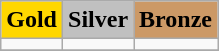<table class="wikitable">
<tr align="center">
<td bgcolor="gold"><strong>Gold</strong></td>
<td bgcolor="silver"><strong>Silver</strong></td>
<td bgcolor="CC9966"><strong>Bronze</strong></td>
</tr>
<tr valign="top">
<td></td>
<td></td>
<td></td>
</tr>
<tr>
</tr>
</table>
